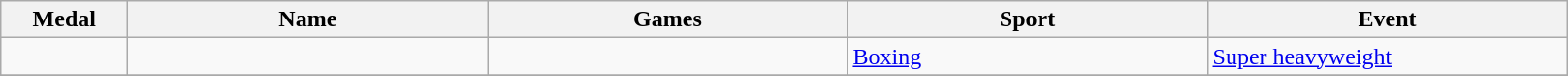<table class="wikitable sortable">
<tr>
<th style="width:5em">Medal</th>
<th style="width:15em">Name</th>
<th style="width:15em">Games</th>
<th style="width:15em">Sport</th>
<th style="width:15em">Event</th>
</tr>
<tr>
<td></td>
<td></td>
<td></td>
<td> <a href='#'>Boxing</a></td>
<td><a href='#'>Super heavyweight</a></td>
</tr>
<tr>
</tr>
</table>
